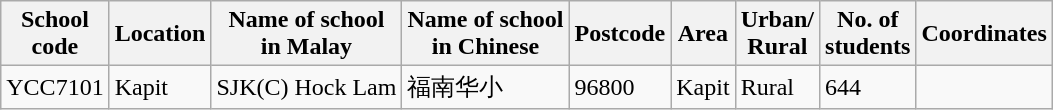<table class="wikitable sortable">
<tr>
<th>School<br>code</th>
<th>Location</th>
<th>Name of school<br>in Malay</th>
<th>Name of school<br>in Chinese</th>
<th>Postcode</th>
<th>Area</th>
<th>Urban/<br>Rural</th>
<th>No. of<br>students</th>
<th>Coordinates</th>
</tr>
<tr>
<td>YCC7101</td>
<td>Kapit</td>
<td>SJK(C) Hock Lam</td>
<td>福南华小</td>
<td>96800</td>
<td>Kapit</td>
<td>Rural</td>
<td>644</td>
<td></td>
</tr>
</table>
